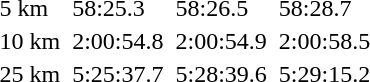<table>
<tr>
<td>5 km<br></td>
<td></td>
<td>58:25.3</td>
<td></td>
<td>58:26.5</td>
<td></td>
<td>58:28.7</td>
</tr>
<tr>
<td>10 km<br></td>
<td></td>
<td>2:00:54.8</td>
<td></td>
<td>2:00:54.9</td>
<td></td>
<td>2:00:58.5</td>
</tr>
<tr>
<td>25 km<br></td>
<td></td>
<td>5:25:37.7</td>
<td></td>
<td>5:28:39.6</td>
<td></td>
<td>5:29:15.2</td>
</tr>
</table>
